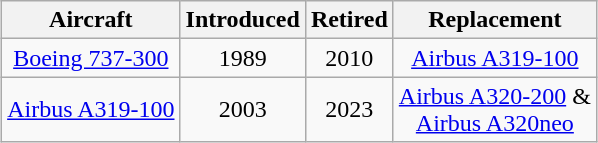<table class="wikitable" style="margin:1em auto; border-collapse:collapse; text-align:center;">
<tr>
<th>Aircraft</th>
<th>Introduced</th>
<th>Retired</th>
<th>Replacement</th>
</tr>
<tr>
<td><a href='#'>Boeing 737-300</a></td>
<td>1989</td>
<td>2010</td>
<td><a href='#'>Airbus A319-100</a></td>
</tr>
<tr>
<td><a href='#'>Airbus A319-100</a></td>
<td>2003</td>
<td>2023</td>
<td><a href='#'>Airbus A320-200</a> & <br> <a href='#'>Airbus A320neo</a></td>
</tr>
</table>
